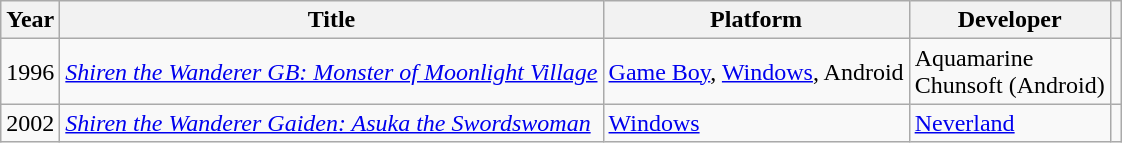<table class="wikitable sortable" width="auto">
<tr>
<th scope="col">Year</th>
<th scope="col">Title</th>
<th scope="col">Platform</th>
<th scope="col">Developer</th>
<th scope="col" class="unsortable"></th>
</tr>
<tr>
<td>1996</td>
<td><em><a href='#'>Shiren the Wanderer GB: Monster of Moonlight Village</a></em></td>
<td><a href='#'>Game Boy</a>, <a href='#'>Windows</a>, Android</td>
<td>Aquamarine<br>Chunsoft (Android)</td>
<td></td>
</tr>
<tr>
<td>2002</td>
<td><em><a href='#'>Shiren the Wanderer Gaiden: Asuka the Swordswoman</a></em></td>
<td><a href='#'>Windows</a></td>
<td><a href='#'>Neverland</a></td>
<td></td>
</tr>
</table>
